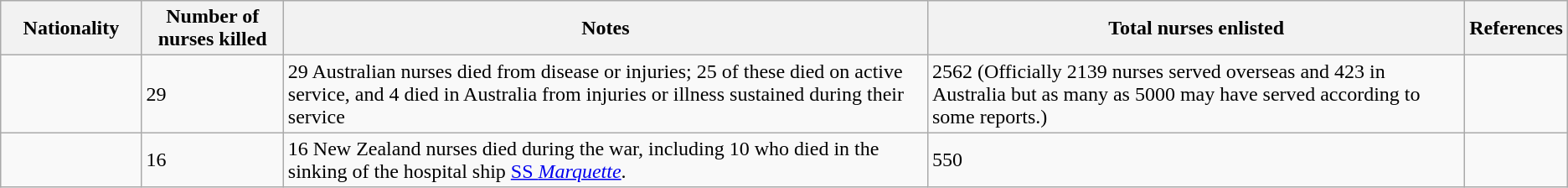<table class="wikitable sortable" style="font-size: 100%;">
<tr>
<th style="width:9%;">Nationality</th>
<th>Number of nurses killed</th>
<th>Notes</th>
<th>Total nurses enlisted</th>
<th style="width:1%;" class="unsortable">References</th>
</tr>
<tr>
<td></td>
<td>29</td>
<td>29 Australian nurses died from disease or injuries; 25 of these died on active service, and 4 died in Australia from injuries or illness sustained during their service</td>
<td>2562 (Officially 2139 nurses served overseas and 423 in Australia but as many as 5000 may have served according to some reports.)</td>
<td></td>
</tr>
<tr>
<td></td>
<td>16</td>
<td>16 New Zealand nurses died during the war, including 10 who died in the sinking of the hospital ship <a href='#'>SS <em>Marquette</em></a>.</td>
<td>550</td>
<td></td>
</tr>
</table>
